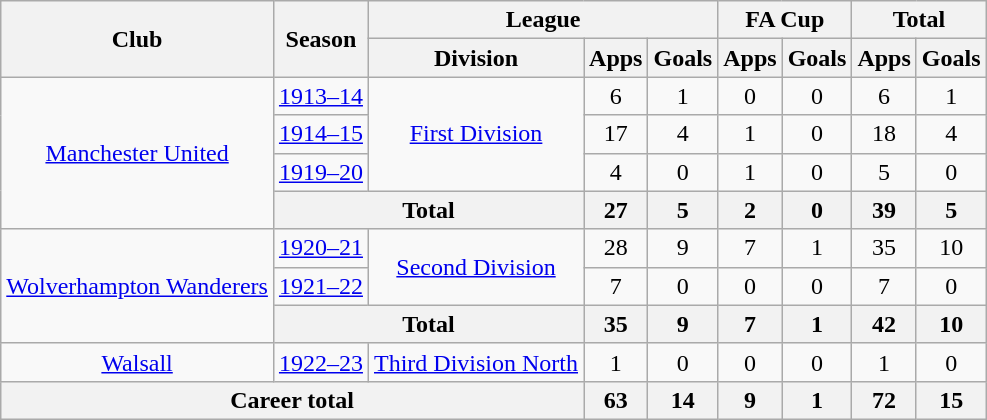<table class="wikitable" style="text-align:center">
<tr>
<th rowspan="2">Club</th>
<th rowspan="2">Season</th>
<th colspan="3">League</th>
<th colspan="2">FA Cup</th>
<th colspan="2">Total</th>
</tr>
<tr>
<th>Division</th>
<th>Apps</th>
<th>Goals</th>
<th>Apps</th>
<th>Goals</th>
<th>Apps</th>
<th>Goals</th>
</tr>
<tr>
<td rowspan="4"><a href='#'>Manchester United</a></td>
<td><a href='#'>1913–14</a></td>
<td rowspan="3"><a href='#'>First Division</a></td>
<td>6</td>
<td>1</td>
<td>0</td>
<td>0</td>
<td>6</td>
<td>1</td>
</tr>
<tr>
<td><a href='#'>1914–15</a></td>
<td>17</td>
<td>4</td>
<td>1</td>
<td>0</td>
<td>18</td>
<td>4</td>
</tr>
<tr>
<td><a href='#'>1919–20</a></td>
<td>4</td>
<td>0</td>
<td>1</td>
<td>0</td>
<td>5</td>
<td>0</td>
</tr>
<tr>
<th colspan="2">Total</th>
<th>27</th>
<th>5</th>
<th>2</th>
<th>0</th>
<th>39</th>
<th>5</th>
</tr>
<tr>
<td rowspan="3"><a href='#'>Wolverhampton Wanderers</a></td>
<td><a href='#'>1920–21</a></td>
<td rowspan="2"><a href='#'>Second Division</a></td>
<td>28</td>
<td>9</td>
<td>7</td>
<td>1</td>
<td>35</td>
<td>10</td>
</tr>
<tr>
<td><a href='#'>1921–22</a></td>
<td>7</td>
<td>0</td>
<td>0</td>
<td>0</td>
<td>7</td>
<td>0</td>
</tr>
<tr>
<th colspan="2">Total</th>
<th>35</th>
<th>9</th>
<th>7</th>
<th>1</th>
<th>42</th>
<th>10</th>
</tr>
<tr>
<td><a href='#'>Walsall</a></td>
<td><a href='#'>1922–23</a></td>
<td><a href='#'>Third Division North</a></td>
<td>1</td>
<td>0</td>
<td>0</td>
<td>0</td>
<td>1</td>
<td>0</td>
</tr>
<tr>
<th colspan="3">Career total</th>
<th>63</th>
<th>14</th>
<th>9</th>
<th>1</th>
<th>72</th>
<th>15</th>
</tr>
</table>
